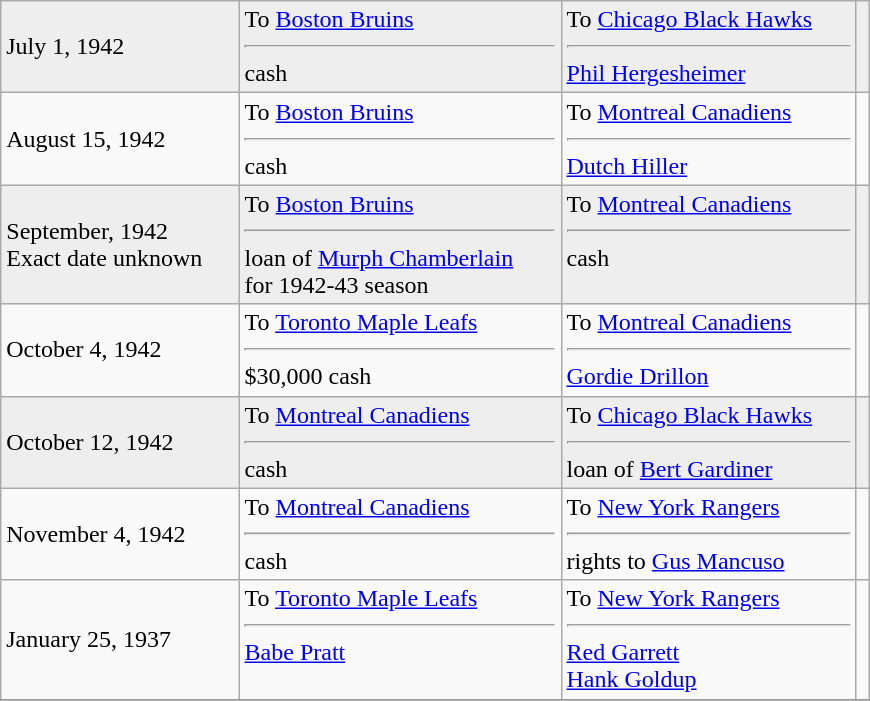<table class="wikitable" style="border:1px solid #999999; width:580px;">
<tr bgcolor="eeeeee">
<td>July 1, 1942</td>
<td valign="top">To <a href='#'>Boston Bruins</a><hr>cash</td>
<td valign="top">To <a href='#'>Chicago Black Hawks</a><hr><a href='#'>Phil Hergesheimer</a></td>
<td></td>
</tr>
<tr>
<td>August 15, 1942</td>
<td valign="top">To <a href='#'>Boston Bruins</a><hr>cash</td>
<td valign="top">To <a href='#'>Montreal Canadiens</a><hr><a href='#'>Dutch Hiller</a></td>
<td></td>
</tr>
<tr bgcolor="eeeeee">
<td>September, 1942<br>Exact date unknown</td>
<td valign="top">To <a href='#'>Boston Bruins</a><hr>loan of <a href='#'>Murph Chamberlain</a><br>for 1942-43 season</td>
<td valign="top">To <a href='#'>Montreal Canadiens</a><hr>cash</td>
<td></td>
</tr>
<tr>
<td>October 4, 1942</td>
<td valign="top">To <a href='#'>Toronto Maple Leafs</a><hr>$30,000 cash</td>
<td valign="top">To <a href='#'>Montreal Canadiens</a><hr><a href='#'>Gordie Drillon</a></td>
<td></td>
</tr>
<tr bgcolor="eeeeee">
<td>October 12, 1942</td>
<td valign="top">To <a href='#'>Montreal Canadiens</a><hr>cash</td>
<td valign="top">To <a href='#'>Chicago Black Hawks</a><hr>loan of <a href='#'>Bert Gardiner</a></td>
<td></td>
</tr>
<tr>
<td>November 4, 1942</td>
<td valign="top">To <a href='#'>Montreal Canadiens</a><hr>cash</td>
<td valign="top">To <a href='#'>New York Rangers</a><hr>rights to <a href='#'>Gus Mancuso</a></td>
<td></td>
</tr>
<tr>
<td>January 25, 1937</td>
<td valign="top">To <a href='#'>Toronto Maple Leafs</a><hr><a href='#'>Babe Pratt</a></td>
<td valign="top">To <a href='#'>New York Rangers</a><hr><a href='#'>Red Garrett</a><br><a href='#'>Hank Goldup</a></td>
<td></td>
</tr>
<tr bgcolor="eeeeee">
</tr>
</table>
